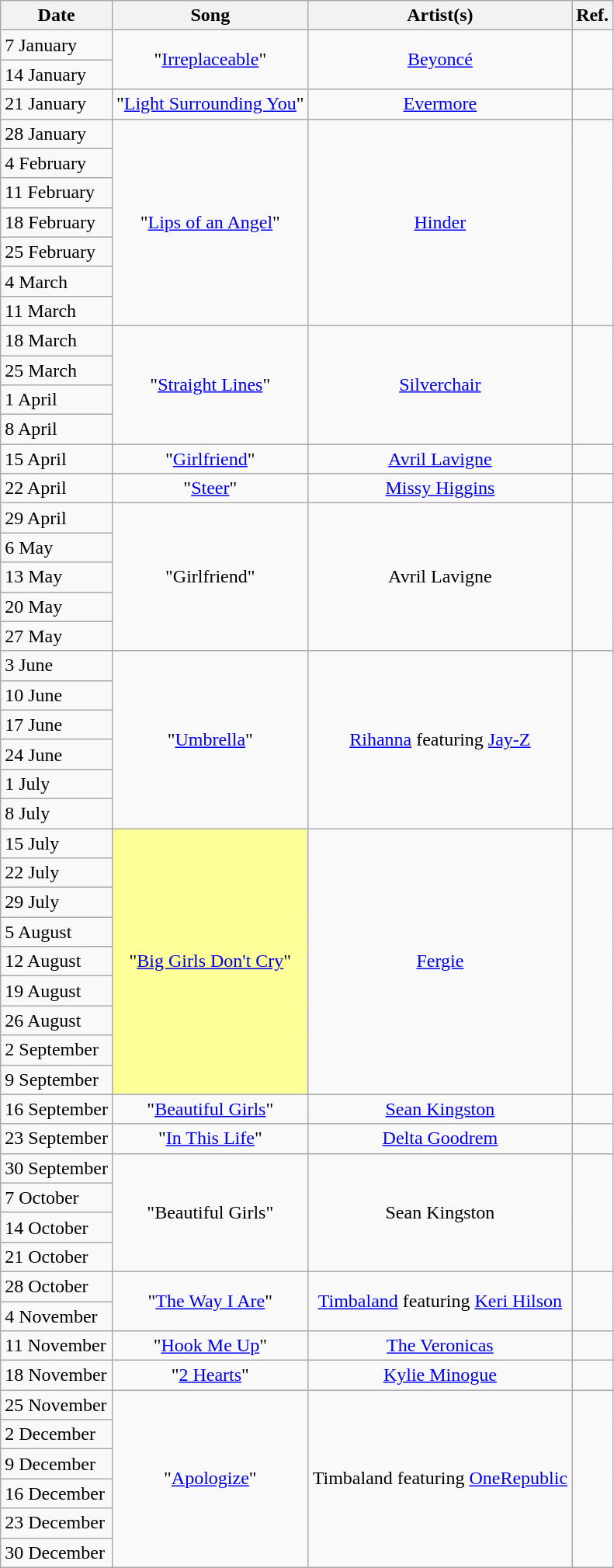<table class="wikitable">
<tr>
<th style="text-align: center;">Date</th>
<th style="text-align: center;">Song</th>
<th style="text-align: center;">Artist(s)</th>
<th style="text-align: center;">Ref.</th>
</tr>
<tr>
<td>7 January</td>
<td rowspan="2" style="text-align: center;">"<a href='#'>Irreplaceable</a>"</td>
<td rowspan="2" style="text-align: center;"><a href='#'>Beyoncé</a></td>
<td rowspan="2" style="text-align: center;"></td>
</tr>
<tr>
<td>14 January</td>
</tr>
<tr>
<td>21 January</td>
<td style="text-align: center;">"<a href='#'>Light Surrounding You</a>"</td>
<td style="text-align: center;"><a href='#'>Evermore</a></td>
<td style="text-align: center;"></td>
</tr>
<tr>
<td>28 January</td>
<td rowspan="7" style="text-align: center;">"<a href='#'>Lips of an Angel</a>"</td>
<td rowspan="7" style="text-align: center;"><a href='#'>Hinder</a></td>
<td rowspan="7" style="text-align: center;"></td>
</tr>
<tr>
<td>4 February</td>
</tr>
<tr>
<td>11 February</td>
</tr>
<tr>
<td>18 February</td>
</tr>
<tr>
<td>25 February</td>
</tr>
<tr>
<td>4 March</td>
</tr>
<tr>
<td>11 March</td>
</tr>
<tr>
<td>18 March</td>
<td rowspan="4" style="text-align: center;">"<a href='#'>Straight Lines</a>"</td>
<td rowspan="4" style="text-align: center;"><a href='#'>Silverchair</a></td>
<td rowspan="4" style="text-align: center;"></td>
</tr>
<tr>
<td>25 March</td>
</tr>
<tr>
<td>1 April</td>
</tr>
<tr>
<td>8 April</td>
</tr>
<tr>
<td>15 April</td>
<td style="text-align: center;">"<a href='#'>Girlfriend</a>"</td>
<td style="text-align: center;"><a href='#'>Avril Lavigne</a></td>
<td style="text-align: center;"></td>
</tr>
<tr>
<td>22 April</td>
<td style="text-align: center;">"<a href='#'>Steer</a>"</td>
<td style="text-align: center;"><a href='#'>Missy Higgins</a></td>
<td style="text-align: center;"></td>
</tr>
<tr>
<td>29 April</td>
<td rowspan="5" style="text-align: center;">"Girlfriend"</td>
<td rowspan="5" style="text-align: center;">Avril Lavigne</td>
<td rowspan="5" style="text-align: center;"></td>
</tr>
<tr>
<td>6 May</td>
</tr>
<tr>
<td>13 May</td>
</tr>
<tr>
<td>20 May</td>
</tr>
<tr>
<td>27 May</td>
</tr>
<tr>
<td>3 June</td>
<td rowspan="6" style="text-align: center;">"<a href='#'>Umbrella</a>"</td>
<td rowspan="6" style="text-align: center;"><a href='#'>Rihanna</a> featuring <a href='#'>Jay-Z</a></td>
<td rowspan="6" style="text-align: center;"></td>
</tr>
<tr>
<td>10 June</td>
</tr>
<tr>
<td>17 June</td>
</tr>
<tr>
<td>24 June</td>
</tr>
<tr>
<td>1 July</td>
</tr>
<tr>
<td>8 July</td>
</tr>
<tr>
<td>15 July</td>
<td bgcolor=#FFFF99 rowspan="9" style="text-align: center;">"<a href='#'>Big Girls Don't Cry</a>"</td>
<td rowspan="9" style="text-align: center;"><a href='#'>Fergie</a></td>
<td rowspan="9" style="text-align: center;"></td>
</tr>
<tr>
<td>22 July</td>
</tr>
<tr>
<td>29 July</td>
</tr>
<tr>
<td>5 August</td>
</tr>
<tr>
<td>12 August</td>
</tr>
<tr>
<td>19 August</td>
</tr>
<tr>
<td>26 August</td>
</tr>
<tr>
<td>2 September</td>
</tr>
<tr>
<td>9 September</td>
</tr>
<tr>
<td>16 September</td>
<td style="text-align: center;">"<a href='#'>Beautiful Girls</a>"</td>
<td style="text-align: center;"><a href='#'>Sean Kingston</a></td>
<td style="text-align: center;"></td>
</tr>
<tr>
<td>23 September</td>
<td style="text-align: center;">"<a href='#'>In This Life</a>"</td>
<td style="text-align: center;"><a href='#'>Delta Goodrem</a></td>
<td style="text-align: center;"></td>
</tr>
<tr>
<td>30 September</td>
<td rowspan="4" style="text-align: center;">"Beautiful Girls"</td>
<td rowspan="4" style="text-align: center;">Sean Kingston</td>
<td rowspan="4" style="text-align: center;"></td>
</tr>
<tr>
<td>7 October</td>
</tr>
<tr>
<td>14 October</td>
</tr>
<tr>
<td>21 October</td>
</tr>
<tr>
<td>28 October</td>
<td rowspan="2" style="text-align: center;">"<a href='#'>The Way I Are</a>"</td>
<td rowspan="2" style="text-align: center;"><a href='#'>Timbaland</a> featuring <a href='#'>Keri Hilson</a></td>
<td rowspan="2" style="text-align: center;"></td>
</tr>
<tr>
<td>4 November</td>
</tr>
<tr>
<td>11 November</td>
<td style="text-align: center;">"<a href='#'>Hook Me Up</a>"</td>
<td style="text-align: center;"><a href='#'>The Veronicas</a></td>
<td style="text-align: center;"></td>
</tr>
<tr>
<td>18 November</td>
<td style="text-align: center;">"<a href='#'>2 Hearts</a>"</td>
<td style="text-align: center;"><a href='#'>Kylie Minogue</a></td>
<td style="text-align: center;"></td>
</tr>
<tr>
<td>25 November</td>
<td rowspan="6" style="text-align: center;">"<a href='#'>Apologize</a>"</td>
<td rowspan="6" style="text-align: center;">Timbaland featuring <a href='#'>OneRepublic</a></td>
<td rowspan="6" style="text-align: center;"></td>
</tr>
<tr>
<td>2 December</td>
</tr>
<tr>
<td>9 December</td>
</tr>
<tr>
<td>16 December</td>
</tr>
<tr>
<td>23 December</td>
</tr>
<tr>
<td>30 December</td>
</tr>
</table>
